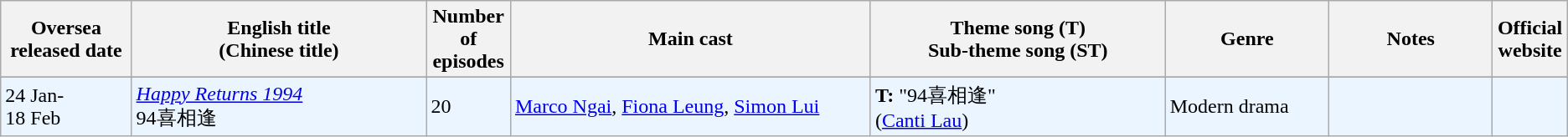<table class="wikitable">
<tr>
<th align=center width=8% bgcolor="silver">Oversea <br> released date</th>
<th align=center width=18% bgcolor="silver">English title <br> (Chinese title)</th>
<th align=center width=5% bgcolor="silver">Number of episodes</th>
<th align=center width=22% bgcolor="silver">Main cast</th>
<th align=center width=18% bgcolor="silver">Theme song (T) <br>Sub-theme song (ST)</th>
<th align=center width=10% bgcolor="silver">Genre</th>
<th align=center width=10% bgcolor="silver">Notes</th>
<th align=center width=1% bgcolor="silver">Official website</th>
</tr>
<tr>
</tr>
<tr ---- bgcolor="#ebf5ff">
<td>24 Jan- <br> 18 Feb</td>
<td><em><a href='#'>Happy Returns 1994</a></em> <br> 94喜相逢</td>
<td>20</td>
<td><a href='#'>Marco Ngai</a>, <a href='#'>Fiona Leung</a>, <a href='#'>Simon Lui</a></td>
<td><strong>T:</strong> "94喜相逢" <br> (<a href='#'>Canti Lau</a>)</td>
<td>Modern drama</td>
<td></td>
<td></td>
</tr>
</table>
